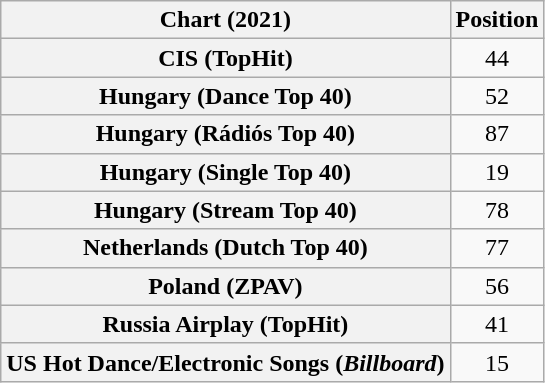<table class="wikitable sortable plainrowheaders" style="text-align:center">
<tr>
<th scope="col">Chart (2021)</th>
<th scope="col">Position</th>
</tr>
<tr>
<th scope="row">CIS (TopHit)</th>
<td>44</td>
</tr>
<tr>
<th scope="row">Hungary (Dance Top 40)</th>
<td>52</td>
</tr>
<tr>
<th scope="row">Hungary (Rádiós Top 40)</th>
<td>87</td>
</tr>
<tr>
<th scope="row">Hungary (Single Top 40)</th>
<td>19</td>
</tr>
<tr>
<th scope="row">Hungary (Stream Top 40)</th>
<td>78</td>
</tr>
<tr>
<th scope="row">Netherlands (Dutch Top 40)</th>
<td>77</td>
</tr>
<tr>
<th scope="row">Poland (ZPAV)</th>
<td>56</td>
</tr>
<tr>
<th scope="row">Russia Airplay (TopHit)</th>
<td>41</td>
</tr>
<tr>
<th scope="row">US Hot Dance/Electronic Songs (<em>Billboard</em>)</th>
<td>15</td>
</tr>
</table>
